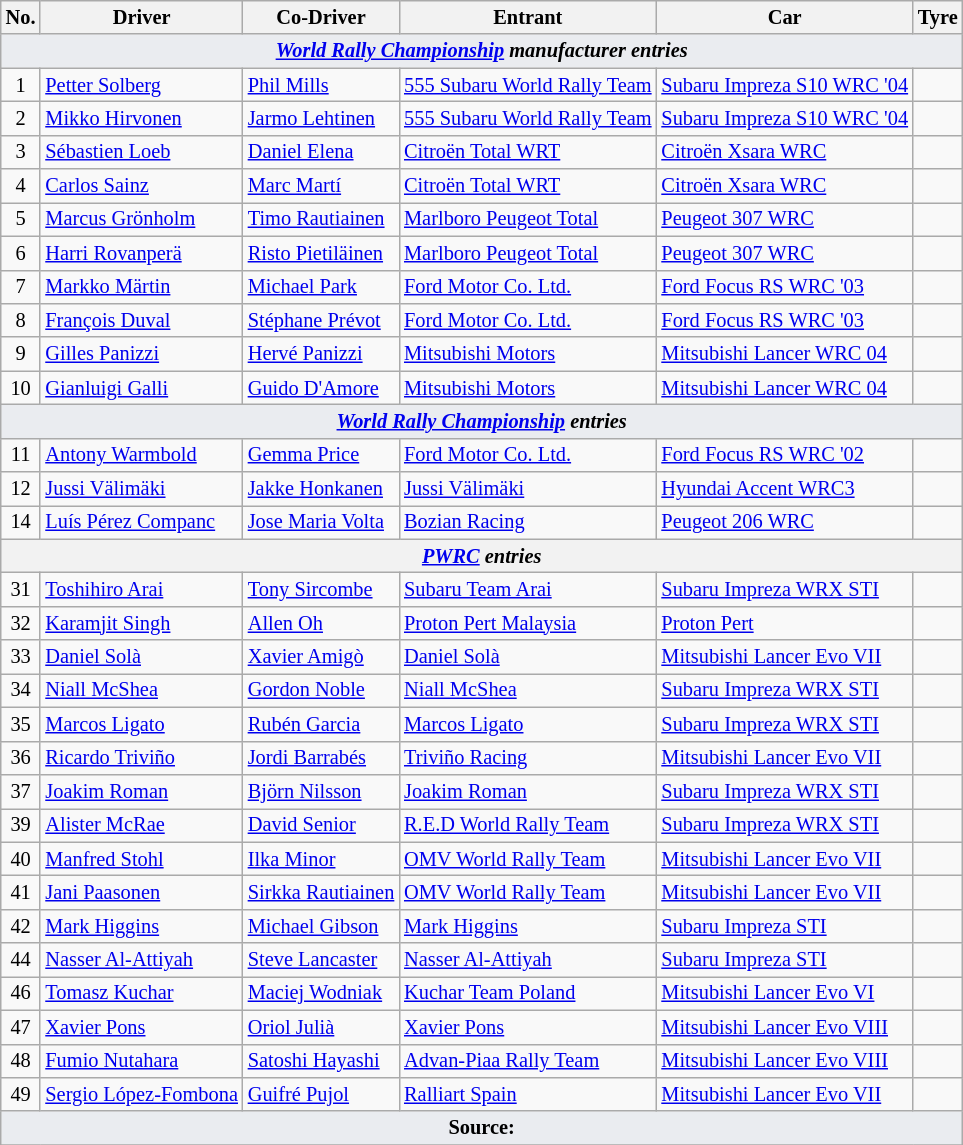<table class="wikitable" style="font-size: 85%;">
<tr>
<th>No.</th>
<th>Driver</th>
<th>Co-Driver</th>
<th>Entrant</th>
<th>Car</th>
<th>Tyre</th>
</tr>
<tr>
<td style="background-color:#EAECF0; text-align:center" colspan="6"><strong><em><a href='#'>World Rally Championship</a> manufacturer entries</em></strong></td>
</tr>
<tr>
<td align="center">1</td>
<td> <a href='#'>Petter Solberg</a></td>
<td> <a href='#'>Phil Mills</a></td>
<td> <a href='#'>555 Subaru World Rally Team</a></td>
<td><a href='#'>Subaru Impreza S10 WRC '04</a></td>
<td align="center"></td>
</tr>
<tr>
<td align="center">2</td>
<td> <a href='#'>Mikko Hirvonen</a></td>
<td> <a href='#'>Jarmo Lehtinen</a></td>
<td> <a href='#'>555 Subaru World Rally Team</a></td>
<td><a href='#'>Subaru Impreza S10 WRC '04</a></td>
<td align="center"></td>
</tr>
<tr>
<td align="center">3</td>
<td> <a href='#'>Sébastien Loeb</a></td>
<td> <a href='#'>Daniel Elena</a></td>
<td> <a href='#'>Citroën Total WRT</a></td>
<td><a href='#'>Citroën Xsara WRC</a></td>
<td align="center"></td>
</tr>
<tr>
<td align="center">4</td>
<td> <a href='#'>Carlos Sainz</a></td>
<td> <a href='#'>Marc Martí</a></td>
<td> <a href='#'>Citroën Total WRT</a></td>
<td><a href='#'>Citroën Xsara WRC</a></td>
<td align="center"></td>
</tr>
<tr>
<td align="center">5</td>
<td> <a href='#'>Marcus Grönholm</a></td>
<td> <a href='#'>Timo Rautiainen</a></td>
<td> <a href='#'>Marlboro Peugeot Total</a></td>
<td><a href='#'>Peugeot 307 WRC</a></td>
<td align="center"></td>
</tr>
<tr>
<td align="center">6</td>
<td> <a href='#'>Harri Rovanperä</a></td>
<td> <a href='#'>Risto Pietiläinen</a></td>
<td> <a href='#'>Marlboro Peugeot Total</a></td>
<td><a href='#'>Peugeot 307 WRC</a></td>
<td align="center"></td>
</tr>
<tr>
<td align="center">7</td>
<td> <a href='#'>Markko Märtin</a></td>
<td> <a href='#'>Michael Park</a></td>
<td> <a href='#'>Ford Motor Co. Ltd.</a></td>
<td><a href='#'>Ford Focus RS WRC '03</a></td>
<td align="center"></td>
</tr>
<tr>
<td align="center">8</td>
<td> <a href='#'>François Duval</a></td>
<td> <a href='#'>Stéphane Prévot</a></td>
<td> <a href='#'>Ford Motor Co. Ltd.</a></td>
<td><a href='#'>Ford Focus RS WRC '03</a></td>
<td align="center"></td>
</tr>
<tr>
<td align="center">9</td>
<td> <a href='#'>Gilles Panizzi</a></td>
<td> <a href='#'>Hervé Panizzi</a></td>
<td> <a href='#'>Mitsubishi Motors</a></td>
<td><a href='#'>Mitsubishi Lancer WRC 04</a></td>
<td align="center"></td>
</tr>
<tr>
<td align="center">10</td>
<td> <a href='#'>Gianluigi Galli</a></td>
<td> <a href='#'>Guido D'Amore</a></td>
<td> <a href='#'>Mitsubishi Motors</a></td>
<td><a href='#'>Mitsubishi Lancer WRC 04</a></td>
<td align="center"></td>
</tr>
<tr>
<td style="background-color:#EAECF0; text-align:center" colspan="6"><strong><em><a href='#'>World Rally Championship</a> entries</em></strong></td>
</tr>
<tr>
<td align="center">11</td>
<td> <a href='#'>Antony Warmbold</a></td>
<td> <a href='#'>Gemma Price</a></td>
<td> <a href='#'>Ford Motor Co. Ltd.</a></td>
<td><a href='#'>Ford Focus RS WRC '02</a></td>
<td align="center"></td>
</tr>
<tr>
<td align="center">12</td>
<td> <a href='#'>Jussi Välimäki</a></td>
<td> <a href='#'>Jakke Honkanen</a></td>
<td> <a href='#'>Jussi Välimäki</a></td>
<td><a href='#'>Hyundai Accent WRC3</a></td>
<td align="center"></td>
</tr>
<tr>
<td align="center">14</td>
<td> <a href='#'>Luís Pérez Companc</a></td>
<td> <a href='#'>Jose Maria Volta</a></td>
<td> <a href='#'>Bozian Racing</a></td>
<td><a href='#'>Peugeot 206 WRC</a></td>
<td align="center"></td>
</tr>
<tr>
<th colspan="6"><em><a href='#'>PWRC</a> entries</em></th>
</tr>
<tr>
<td align="center">31</td>
<td> <a href='#'>Toshihiro Arai</a></td>
<td> <a href='#'>Tony Sircombe</a></td>
<td> <a href='#'>Subaru Team Arai</a></td>
<td><a href='#'>Subaru Impreza WRX STI</a></td>
<td align="center"></td>
</tr>
<tr>
<td align="center">32</td>
<td> <a href='#'>Karamjit Singh</a></td>
<td> <a href='#'>Allen Oh</a></td>
<td> <a href='#'>Proton Pert Malaysia</a></td>
<td><a href='#'>Proton Pert</a></td>
<td align="center"></td>
</tr>
<tr>
<td align="center">33</td>
<td> <a href='#'>Daniel Solà</a></td>
<td> <a href='#'>Xavier Amigò</a></td>
<td> <a href='#'>Daniel Solà</a></td>
<td><a href='#'>Mitsubishi Lancer Evo VII</a></td>
<td align="center"></td>
</tr>
<tr>
<td align="center">34</td>
<td> <a href='#'>Niall McShea</a></td>
<td> <a href='#'>Gordon Noble</a></td>
<td> <a href='#'>Niall McShea</a></td>
<td><a href='#'>Subaru Impreza WRX STI</a></td>
<td align="center"></td>
</tr>
<tr>
<td align="center">35</td>
<td> <a href='#'>Marcos Ligato</a></td>
<td> <a href='#'>Rubén Garcia</a></td>
<td> <a href='#'>Marcos Ligato</a></td>
<td><a href='#'>Subaru Impreza WRX STI</a></td>
<td></td>
</tr>
<tr>
<td align="center">36</td>
<td> <a href='#'>Ricardo Triviño</a></td>
<td> <a href='#'>Jordi Barrabés</a></td>
<td> <a href='#'>Triviño Racing</a></td>
<td><a href='#'>Mitsubishi Lancer Evo VII</a></td>
<td></td>
</tr>
<tr>
<td align="center">37</td>
<td> <a href='#'>Joakim Roman</a></td>
<td> <a href='#'>Björn Nilsson</a></td>
<td> <a href='#'>Joakim Roman</a></td>
<td><a href='#'>Subaru Impreza WRX STI</a></td>
<td align="center"></td>
</tr>
<tr>
<td align="center">39</td>
<td> <a href='#'>Alister McRae</a></td>
<td> <a href='#'>David Senior</a></td>
<td> <a href='#'>R.E.D World Rally Team</a></td>
<td><a href='#'>Subaru Impreza WRX STI</a></td>
<td align="center"></td>
</tr>
<tr>
<td align="center">40</td>
<td> <a href='#'>Manfred Stohl</a></td>
<td> <a href='#'>Ilka Minor</a></td>
<td> <a href='#'>OMV World Rally Team</a></td>
<td><a href='#'>Mitsubishi Lancer Evo VII</a></td>
<td align="center"></td>
</tr>
<tr>
<td align="center">41</td>
<td> <a href='#'>Jani Paasonen</a></td>
<td> <a href='#'>Sirkka Rautiainen</a></td>
<td> <a href='#'>OMV World Rally Team</a></td>
<td><a href='#'>Mitsubishi Lancer Evo VII</a></td>
<td align="center"></td>
</tr>
<tr>
<td align="center">42</td>
<td> <a href='#'>Mark Higgins</a></td>
<td> <a href='#'>Michael Gibson</a></td>
<td> <a href='#'>Mark Higgins</a></td>
<td><a href='#'>Subaru Impreza STI</a></td>
<td></td>
</tr>
<tr>
<td align="center">44</td>
<td> <a href='#'>Nasser Al-Attiyah</a></td>
<td> <a href='#'>Steve Lancaster</a></td>
<td> <a href='#'>Nasser Al-Attiyah</a></td>
<td><a href='#'>Subaru Impreza STI</a></td>
<td></td>
</tr>
<tr>
<td align="center">46</td>
<td> <a href='#'>Tomasz Kuchar</a></td>
<td> <a href='#'>Maciej Wodniak</a></td>
<td> <a href='#'>Kuchar Team Poland</a></td>
<td><a href='#'>Mitsubishi Lancer Evo VI</a></td>
<td align="center"></td>
</tr>
<tr>
<td align="center">47</td>
<td> <a href='#'>Xavier Pons</a></td>
<td> <a href='#'>Oriol Julià</a></td>
<td> <a href='#'>Xavier Pons</a></td>
<td><a href='#'>Mitsubishi Lancer Evo VIII</a></td>
<td align="center"></td>
</tr>
<tr>
<td align="center">48</td>
<td> <a href='#'>Fumio Nutahara</a></td>
<td> <a href='#'>Satoshi Hayashi</a></td>
<td> <a href='#'>Advan-Piaa Rally Team</a></td>
<td><a href='#'>Mitsubishi Lancer Evo VIII</a></td>
<td align="center"></td>
</tr>
<tr>
<td align="center">49</td>
<td> <a href='#'>Sergio López-Fombona</a></td>
<td> <a href='#'>Guifré Pujol</a></td>
<td> <a href='#'>Ralliart Spain</a></td>
<td><a href='#'>Mitsubishi Lancer Evo VII</a></td>
<td></td>
</tr>
<tr>
<td style="background-color:#EAECF0; text-align:center" colspan="6"><strong>Source:</strong></td>
</tr>
<tr>
</tr>
</table>
